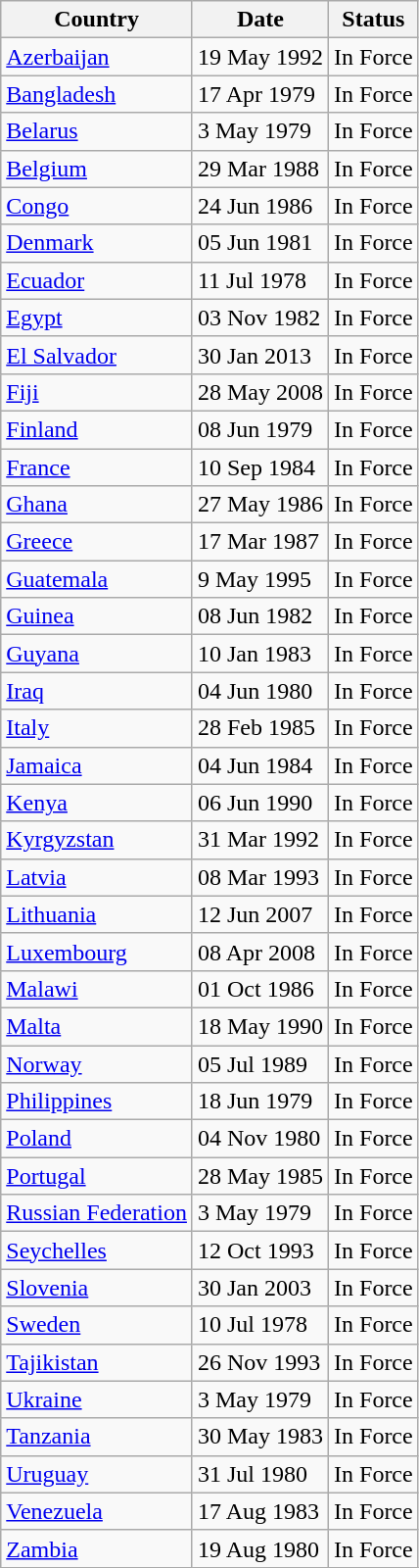<table class="wikitable">
<tr>
<th>Country</th>
<th>Date</th>
<th>Status</th>
</tr>
<tr>
<td><a href='#'>Azerbaijan</a></td>
<td>19 May 1992</td>
<td>In Force</td>
</tr>
<tr>
<td><a href='#'>Bangladesh</a></td>
<td>17 Apr 1979</td>
<td>In Force</td>
</tr>
<tr>
<td><a href='#'>Belarus</a></td>
<td>3 May 1979</td>
<td>In Force</td>
</tr>
<tr>
<td><a href='#'>Belgium</a></td>
<td>29 Mar 1988</td>
<td>In Force</td>
</tr>
<tr>
<td><a href='#'>Congo</a></td>
<td>24 Jun 1986</td>
<td>In Force</td>
</tr>
<tr>
<td><a href='#'>Denmark</a></td>
<td>05 Jun 1981</td>
<td>In Force</td>
</tr>
<tr>
<td><a href='#'>Ecuador</a></td>
<td>11 Jul 1978</td>
<td>In Force</td>
</tr>
<tr>
<td><a href='#'>Egypt</a></td>
<td>03 Nov 1982</td>
<td>In Force</td>
</tr>
<tr>
<td><a href='#'>El Salvador</a></td>
<td>30 Jan 2013</td>
<td>In Force</td>
</tr>
<tr>
<td><a href='#'>Fiji</a></td>
<td>28 May 2008</td>
<td>In Force</td>
</tr>
<tr>
<td><a href='#'>Finland</a></td>
<td>08 Jun 1979</td>
<td>In Force</td>
</tr>
<tr>
<td><a href='#'>France</a></td>
<td>10 Sep 1984</td>
<td>In Force</td>
</tr>
<tr>
<td><a href='#'>Ghana</a></td>
<td>27 May 1986</td>
<td>In Force</td>
</tr>
<tr>
<td><a href='#'>Greece</a></td>
<td>17 Mar 1987</td>
<td>In Force</td>
</tr>
<tr>
<td><a href='#'>Guatemala</a></td>
<td>9 May 1995</td>
<td>In Force</td>
</tr>
<tr>
<td><a href='#'>Guinea</a></td>
<td>08 Jun 1982</td>
<td>In Force</td>
</tr>
<tr>
<td><a href='#'>Guyana</a></td>
<td>10 Jan 1983</td>
<td>In Force</td>
</tr>
<tr>
<td><a href='#'>Iraq</a></td>
<td>04 Jun 1980</td>
<td>In Force</td>
</tr>
<tr>
<td><a href='#'>Italy</a></td>
<td>28 Feb 1985</td>
<td>In Force</td>
</tr>
<tr>
<td><a href='#'>Jamaica</a></td>
<td>04 Jun 1984</td>
<td>In Force</td>
</tr>
<tr>
<td><a href='#'>Kenya</a></td>
<td>06 Jun 1990</td>
<td>In Force</td>
</tr>
<tr>
<td><a href='#'>Kyrgyzstan</a></td>
<td>31 Mar 1992</td>
<td>In Force</td>
</tr>
<tr>
<td><a href='#'>Latvia</a></td>
<td>08 Mar 1993</td>
<td>In Force</td>
</tr>
<tr>
<td><a href='#'>Lithuania</a></td>
<td>12 Jun 2007</td>
<td>In Force</td>
</tr>
<tr>
<td><a href='#'>Luxembourg</a></td>
<td>08 Apr 2008</td>
<td>In Force</td>
</tr>
<tr>
<td><a href='#'>Malawi</a></td>
<td>01 Oct 1986</td>
<td>In Force</td>
</tr>
<tr>
<td><a href='#'>Malta</a></td>
<td>18 May 1990</td>
<td>In Force</td>
</tr>
<tr>
<td><a href='#'>Norway</a></td>
<td>05 Jul 1989</td>
<td>In Force</td>
</tr>
<tr>
<td><a href='#'>Philippines</a></td>
<td>18 Jun 1979</td>
<td>In Force</td>
</tr>
<tr>
<td><a href='#'>Poland</a></td>
<td>04 Nov 1980</td>
<td>In Force</td>
</tr>
<tr>
<td><a href='#'>Portugal</a></td>
<td>28 May 1985</td>
<td>In Force</td>
</tr>
<tr>
<td><a href='#'>Russian Federation</a></td>
<td>3 May 1979</td>
<td>In Force</td>
</tr>
<tr>
<td><a href='#'>Seychelles</a></td>
<td>12 Oct 1993</td>
<td>In Force</td>
</tr>
<tr>
<td><a href='#'>Slovenia</a></td>
<td>30 Jan 2003</td>
<td>In Force</td>
</tr>
<tr>
<td><a href='#'>Sweden</a></td>
<td>10 Jul 1978</td>
<td>In Force</td>
</tr>
<tr>
<td><a href='#'>Tajikistan</a></td>
<td>26 Nov 1993</td>
<td>In Force</td>
</tr>
<tr>
<td><a href='#'>Ukraine</a></td>
<td>3 May 1979</td>
<td>In Force</td>
</tr>
<tr>
<td><a href='#'>Tanzania</a></td>
<td>30 May 1983</td>
<td>In Force</td>
</tr>
<tr>
<td><a href='#'>Uruguay</a></td>
<td>31 Jul 1980</td>
<td>In Force</td>
</tr>
<tr>
<td><a href='#'>Venezuela</a></td>
<td>17 Aug 1983</td>
<td>In Force</td>
</tr>
<tr>
<td><a href='#'>Zambia</a></td>
<td>19 Aug 1980</td>
<td>In Force</td>
</tr>
<tr>
</tr>
</table>
